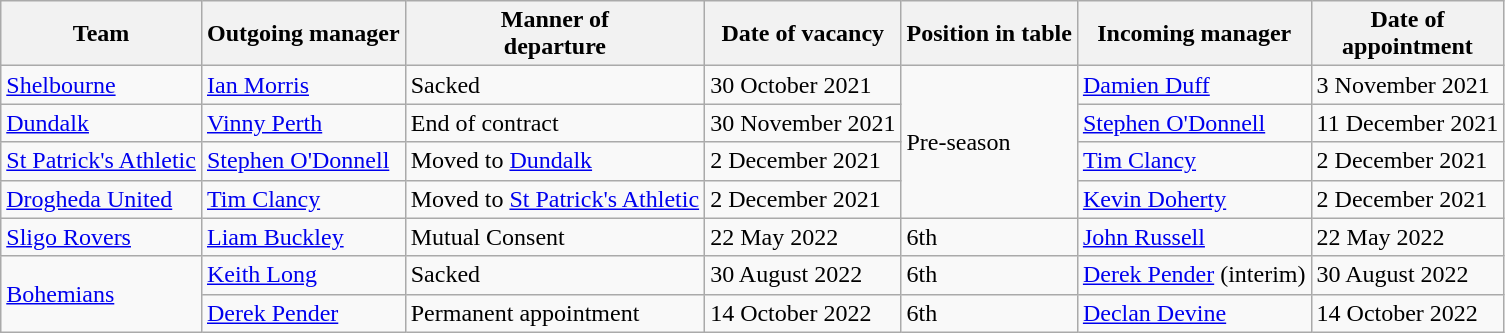<table class="wikitable sortable">
<tr>
<th>Team</th>
<th>Outgoing manager</th>
<th>Manner of<br>departure</th>
<th>Date of vacancy</th>
<th>Position in table</th>
<th>Incoming manager</th>
<th>Date of<br>appointment</th>
</tr>
<tr>
<td><a href='#'>Shelbourne</a></td>
<td> <a href='#'>Ian Morris</a></td>
<td>Sacked</td>
<td>30 October 2021</td>
<td rowspan="4">Pre-season</td>
<td> <a href='#'>Damien Duff</a></td>
<td>3 November 2021</td>
</tr>
<tr>
<td><a href='#'>Dundalk</a></td>
<td> <a href='#'>Vinny Perth</a></td>
<td>End of contract</td>
<td>30 November 2021</td>
<td> <a href='#'>Stephen O'Donnell</a></td>
<td>11 December 2021</td>
</tr>
<tr>
<td><a href='#'>St Patrick's Athletic</a></td>
<td> <a href='#'>Stephen O'Donnell</a></td>
<td>Moved to <a href='#'>Dundalk</a></td>
<td>2 December 2021</td>
<td> <a href='#'>Tim Clancy</a></td>
<td>2 December 2021</td>
</tr>
<tr>
<td><a href='#'>Drogheda United</a></td>
<td> <a href='#'>Tim Clancy</a></td>
<td>Moved to <a href='#'>St Patrick's Athletic</a></td>
<td>2 December 2021</td>
<td> <a href='#'>Kevin Doherty</a></td>
<td>2 December 2021</td>
</tr>
<tr>
<td><a href='#'>Sligo Rovers</a></td>
<td> <a href='#'>Liam Buckley</a></td>
<td>Mutual Consent</td>
<td>22 May 2022</td>
<td>6th</td>
<td> <a href='#'>John Russell</a></td>
<td>22 May 2022</td>
</tr>
<tr>
<td rowspan="2"><a href='#'>Bohemians</a></td>
<td> <a href='#'>Keith Long</a></td>
<td>Sacked</td>
<td>30 August 2022</td>
<td>6th</td>
<td> <a href='#'>Derek Pender</a> (interim)</td>
<td>30 August 2022</td>
</tr>
<tr>
<td> <a href='#'>Derek Pender</a></td>
<td>Permanent appointment</td>
<td>14 October 2022</td>
<td>6th</td>
<td> <a href='#'>Declan Devine</a></td>
<td>14 October 2022</td>
</tr>
</table>
